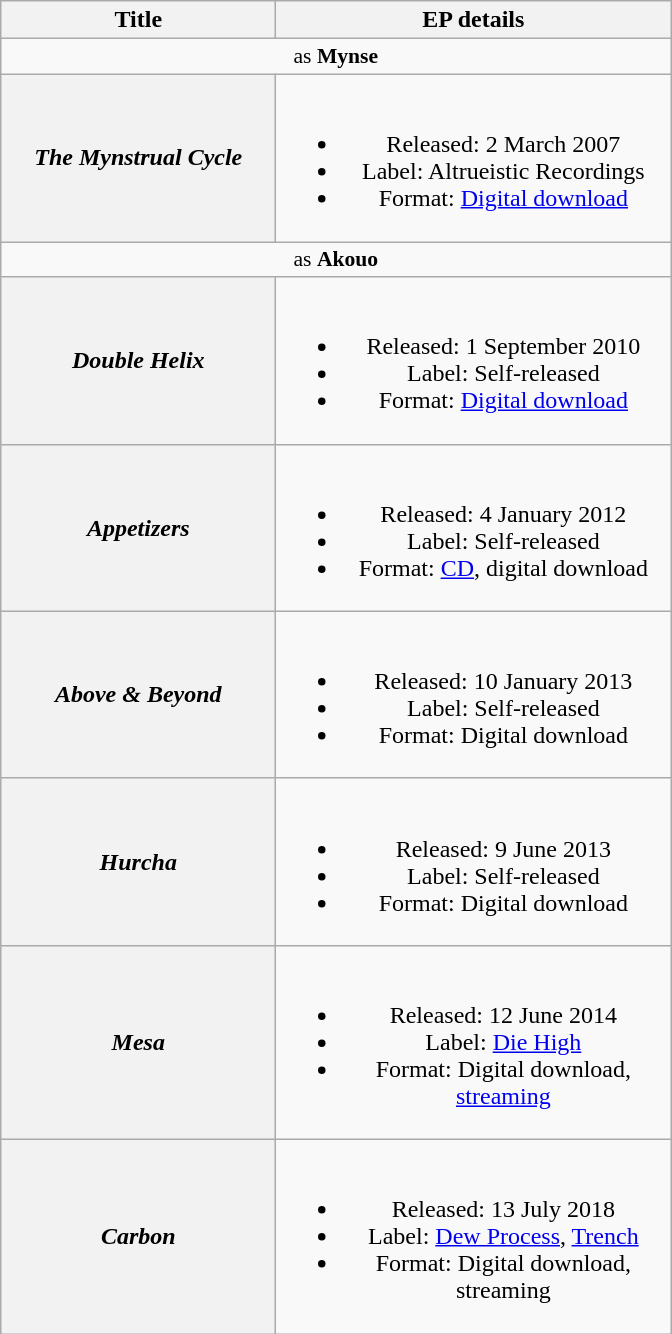<table class="wikitable plainrowheaders" style="text-align:center;">
<tr>
<th scope="col" style="width:11em;">Title</th>
<th scope="col" style="width:16em;">EP details</th>
</tr>
<tr>
<td colspan="2" style="font-size:90%">as <strong>Mynse</strong></td>
</tr>
<tr>
<th scope="row"><em>The Mynstrual Cycle</em></th>
<td><br><ul><li>Released: 2 March 2007</li><li>Label: Altrueistic Recordings</li><li>Format: <a href='#'>Digital download</a></li></ul></td>
</tr>
<tr>
<td colspan="2" style="font-size:90%">as <strong>Akouo</strong></td>
</tr>
<tr>
<th scope="row"><em>Double Helix</em> </th>
<td><br><ul><li>Released: 1 September 2010</li><li>Label: Self-released</li><li>Format: <a href='#'>Digital download</a></li></ul></td>
</tr>
<tr>
<th scope="row"><em>Appetizers</em> </th>
<td><br><ul><li>Released: 4 January 2012</li><li>Label: Self-released</li><li>Format: <a href='#'>CD</a>, digital download</li></ul></td>
</tr>
<tr>
<th scope="row"><em>Above & Beyond</em></th>
<td><br><ul><li>Released: 10 January 2013</li><li>Label: Self-released</li><li>Format: Digital download</li></ul></td>
</tr>
<tr>
<th scope="row"><em>Hurcha</em></th>
<td><br><ul><li>Released: 9 June 2013</li><li>Label: Self-released</li><li>Format: Digital download</li></ul></td>
</tr>
<tr>
<th scope="row"><em>Mesa</em></th>
<td><br><ul><li>Released: 12 June 2014</li><li>Label: <a href='#'>Die High</a></li><li>Format: Digital download, <a href='#'>streaming</a></li></ul></td>
</tr>
<tr>
<th scope="row"><em>Carbon</em></th>
<td><br><ul><li>Released: 13 July 2018</li><li>Label: <a href='#'>Dew Process</a>, <a href='#'>Trench</a></li><li>Format: Digital download, streaming</li></ul></td>
</tr>
</table>
